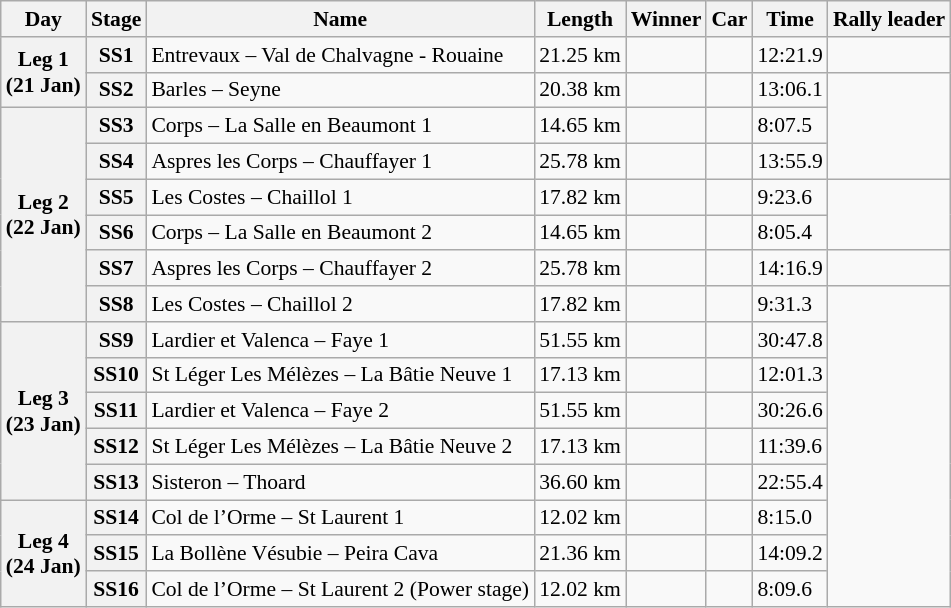<table class="wikitable" style="text-align: left; font-size: 90%; max-width: 950px;">
<tr>
<th>Day</th>
<th>Stage</th>
<th>Name</th>
<th>Length</th>
<th>Winner</th>
<th>Car</th>
<th>Time</th>
<th>Rally leader</th>
</tr>
<tr>
<th rowspan=2>Leg 1<br>(21 Jan)</th>
<th>SS1</th>
<td>Entrevaux – Val de Chalvagne - Rouaine</td>
<td>21.25 km</td>
<td></td>
<td></td>
<td>12:21.9</td>
<td></td>
</tr>
<tr>
<th>SS2</th>
<td>Barles – Seyne</td>
<td>20.38 km</td>
<td></td>
<td></td>
<td>13:06.1</td>
<td rowspan=3></td>
</tr>
<tr>
<th rowspan=6>Leg 2<br>(22 Jan)</th>
<th>SS3</th>
<td>Corps – La Salle en Beaumont 1</td>
<td>14.65 km</td>
<td></td>
<td></td>
<td>8:07.5</td>
</tr>
<tr>
<th>SS4</th>
<td>Aspres les Corps – Chauffayer 1</td>
<td>25.78 km</td>
<td></td>
<td></td>
<td>13:55.9</td>
</tr>
<tr>
<th>SS5</th>
<td>Les Costes – Chaillol 1</td>
<td>17.82 km</td>
<td></td>
<td></td>
<td>9:23.6</td>
<td rowspan=2></td>
</tr>
<tr>
<th>SS6</th>
<td>Corps – La Salle en Beaumont 2</td>
<td>14.65 km</td>
<td></td>
<td></td>
<td>8:05.4</td>
</tr>
<tr>
<th>SS7</th>
<td>Aspres les Corps – Chauffayer 2</td>
<td>25.78 km</td>
<td></td>
<td></td>
<td>14:16.9</td>
<td></td>
</tr>
<tr>
<th>SS8</th>
<td>Les Costes – Chaillol 2</td>
<td>17.82 km</td>
<td></td>
<td></td>
<td>9:31.3</td>
<td rowspan=9></td>
</tr>
<tr>
<th rowspan=5>Leg 3<br>(23 Jan)</th>
<th>SS9</th>
<td>Lardier et Valenca – Faye 1</td>
<td>51.55 km</td>
<td></td>
<td></td>
<td>30:47.8</td>
</tr>
<tr>
<th>SS10</th>
<td>St Léger Les Mélèzes – La Bâtie Neuve 1</td>
<td>17.13 km</td>
<td></td>
<td></td>
<td>12:01.3</td>
</tr>
<tr>
<th>SS11</th>
<td>Lardier et Valenca – Faye 2</td>
<td>51.55 km</td>
<td></td>
<td></td>
<td>30:26.6</td>
</tr>
<tr>
<th>SS12</th>
<td>St Léger Les Mélèzes – La Bâtie Neuve 2</td>
<td>17.13 km</td>
<td></td>
<td></td>
<td>11:39.6</td>
</tr>
<tr>
<th>SS13</th>
<td>Sisteron – Thoard</td>
<td>36.60 km</td>
<td></td>
<td></td>
<td>22:55.4</td>
</tr>
<tr>
<th rowspan=3>Leg 4<br>(24 Jan)</th>
<th>SS14</th>
<td>Col de l’Orme – St Laurent 1</td>
<td>12.02 km</td>
<td></td>
<td></td>
<td>8:15.0</td>
</tr>
<tr>
<th>SS15</th>
<td>La Bollène Vésubie – Peira Cava</td>
<td>21.36 km</td>
<td></td>
<td></td>
<td>14:09.2</td>
</tr>
<tr>
<th>SS16</th>
<td>Col de l’Orme – St Laurent 2 (Power stage)</td>
<td>12.02 km</td>
<td></td>
<td></td>
<td>8:09.6</td>
</tr>
</table>
